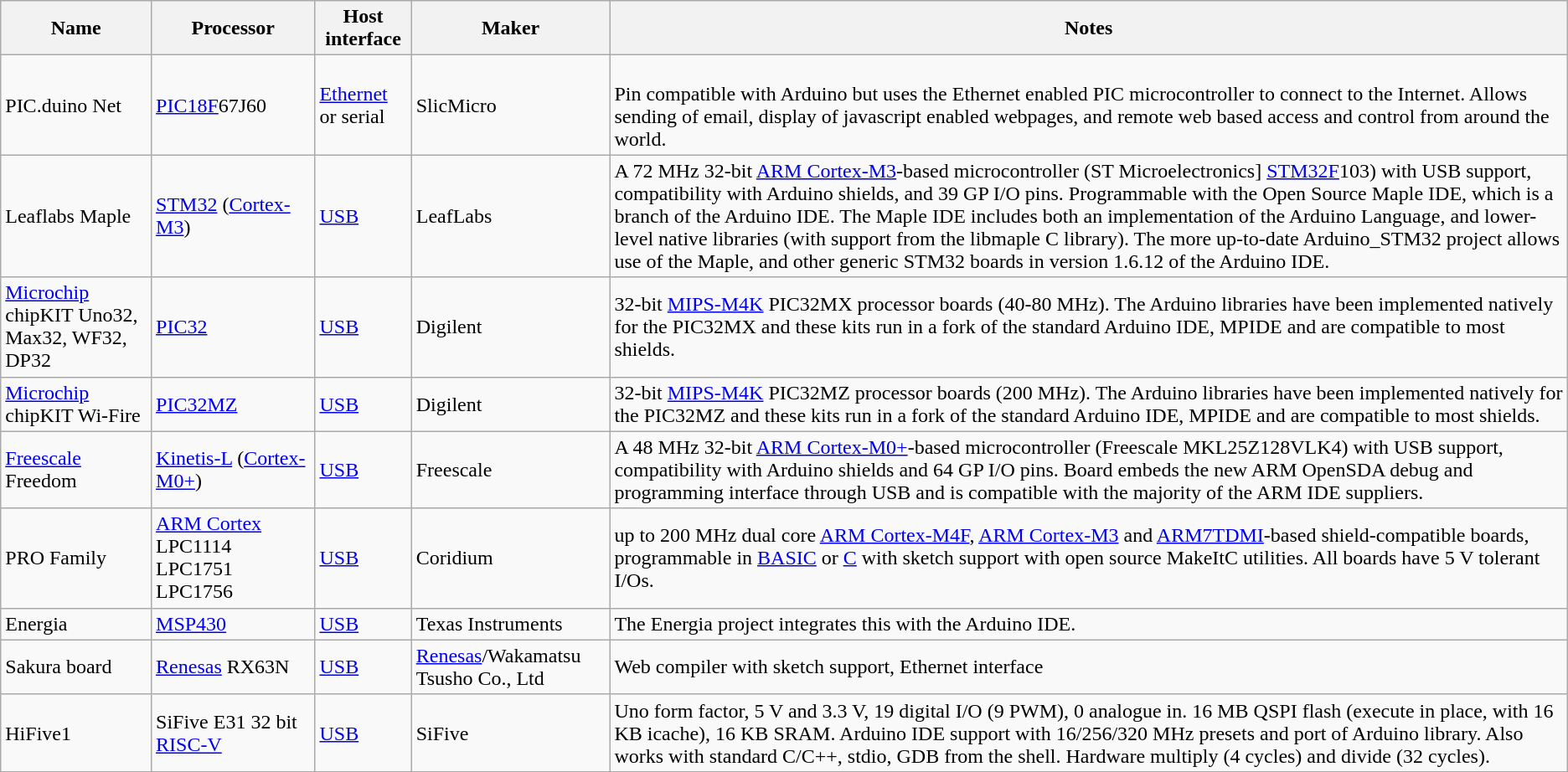<table class="wikitable sortable">
<tr>
<th>Name</th>
<th>Processor</th>
<th>Host interface</th>
<th>Maker</th>
<th>Notes</th>
</tr>
<tr>
<td>PIC.duino Net</td>
<td><a href='#'>PIC18F</a>67J60</td>
<td><a href='#'>Ethernet</a> or serial</td>
<td>SlicMicro</td>
<td><br>Pin compatible with Arduino but uses the Ethernet enabled PIC microcontroller to connect to the Internet.  Allows sending of email, display of javascript enabled webpages, and remote web based access and control from around the world.</td>
</tr>
<tr>
<td>Leaflabs Maple</td>
<td><a href='#'>STM32</a> (<a href='#'>Cortex-M3</a>)</td>
<td><a href='#'>USB</a></td>
<td>LeafLabs</td>
<td> A 72 MHz 32-bit <a href='#'>ARM Cortex-M3</a>-based microcontroller (ST Microelectronics] <a href='#'>STM32F</a>103) with USB support, compatibility with Arduino shields, and 39 GP I/O pins. Programmable with the Open Source Maple IDE, which is a branch of the Arduino IDE. The Maple IDE includes both an implementation of the Arduino Language, and lower-level native libraries (with support from the libmaple C library). The more up-to-date Arduino_STM32 project allows use of the Maple, and other generic STM32 boards in version 1.6.12 of the Arduino IDE.</td>
</tr>
<tr>
<td><a href='#'>Microchip</a> chipKIT Uno32, Max32, WF32, DP32</td>
<td><a href='#'>PIC32</a></td>
<td><a href='#'>USB</a></td>
<td>Digilent</td>
<td>32-bit <a href='#'>MIPS-M4K</a> PIC32MX processor boards (40-80 MHz). The Arduino libraries have been implemented natively for the PIC32MX and these kits run in a fork of the standard Arduino IDE, MPIDE and are compatible to most shields.</td>
</tr>
<tr>
<td><a href='#'>Microchip</a> chipKIT Wi-Fire</td>
<td><a href='#'>PIC32MZ</a></td>
<td><a href='#'>USB</a></td>
<td>Digilent</td>
<td>32-bit <a href='#'>MIPS-M4K</a> PIC32MZ processor boards (200 MHz). The Arduino libraries have been implemented natively for the PIC32MZ and these kits run in a fork of the standard Arduino IDE, MPIDE and are compatible to most shields.</td>
</tr>
<tr>
<td><a href='#'>Freescale</a> Freedom</td>
<td><a href='#'>Kinetis-L</a> (<a href='#'>Cortex-M0+</a>)</td>
<td><a href='#'>USB</a></td>
<td>Freescale</td>
<td>A 48 MHz 32-bit <a href='#'>ARM Cortex-M0+</a>-based microcontroller (Freescale MKL25Z128VLK4) with USB support, compatibility with Arduino shields and 64 GP I/O pins. Board embeds the new ARM OpenSDA debug and programming interface through USB and is compatible with the majority of the ARM IDE suppliers.</td>
</tr>
<tr>
<td>PRO Family</td>
<td><a href='#'>ARM Cortex</a> LPC1114 LPC1751 LPC1756</td>
<td><a href='#'>USB</a></td>
<td>Coridium</td>
<td>up to 200 MHz dual core <a href='#'>ARM Cortex-M4F</a>, <a href='#'>ARM Cortex-M3</a> and <a href='#'>ARM7TDMI</a>-based shield-compatible boards, programmable in <a href='#'>BASIC</a> or <a href='#'>C</a> with sketch support with open source MakeItC utilities. All boards have 5 V tolerant I/Os.</td>
</tr>
<tr>
<td>Energia</td>
<td><a href='#'>MSP430</a></td>
<td><a href='#'>USB</a></td>
<td>Texas Instruments</td>
<td>The Energia project integrates this with the Arduino IDE.</td>
</tr>
<tr>
<td>Sakura board</td>
<td><a href='#'>Renesas</a> RX63N</td>
<td><a href='#'>USB</a></td>
<td><a href='#'>Renesas</a>/Wakamatsu Tsusho Co., Ltd</td>
<td>Web compiler with sketch support, Ethernet interface</td>
</tr>
<tr>
<td>HiFive1</td>
<td>SiFive E31 32 bit <a href='#'>RISC-V</a></td>
<td><a href='#'>USB</a></td>
<td>SiFive</td>
<td>Uno form factor, 5 V and 3.3 V, 19 digital I/O (9 PWM), 0 analogue in. 16 MB QSPI flash (execute in place, with 16 KB icache), 16 KB SRAM. Arduino IDE support with 16/256/320 MHz presets and port of Arduino library. Also works with standard C/C++, stdio, GDB from the shell. Hardware multiply (4 cycles) and divide (32 cycles).</td>
</tr>
</table>
